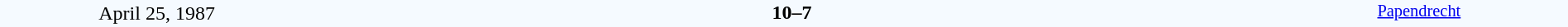<table style="width: 100%; background:#F5FAFF;" cellspacing="0">
<tr>
<td align=center rowspan=3 width=20%>April 25, 1987<br></td>
</tr>
<tr>
<td width=24% align=right></td>
<td align=center width=13%><strong>10–7</strong></td>
<td width=24%></td>
<td style=font-size:85% rowspan=3 valign=top align=center><a href='#'>Papendrecht</a></td>
</tr>
<tr style=font-size:85%>
<td align=right></td>
<td align=center></td>
<td></td>
</tr>
</table>
